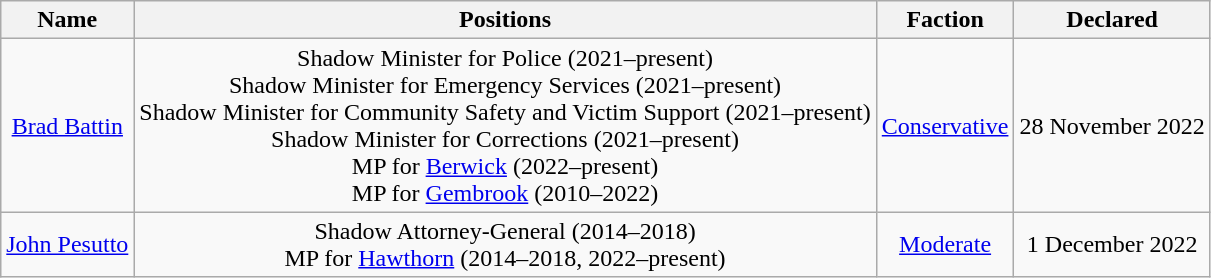<table class="wikitable sortable" style="text-align:center">
<tr>
<th>Name</th>
<th>Positions</th>
<th>Faction</th>
<th>Declared</th>
</tr>
<tr>
<td><a href='#'>Brad Battin</a></td>
<td>Shadow Minister for Police (2021–present)<br>Shadow Minister for Emergency Services (2021–present)<br>Shadow Minister for Community Safety and Victim Support (2021–present)<br>Shadow Minister for Corrections (2021–present)<br>MP for <a href='#'>Berwick</a> (2022–present)<br>MP for <a href='#'>Gembrook</a> (2010–2022)</td>
<td><a href='#'>Conservative</a></td>
<td>28 November 2022</td>
</tr>
<tr>
<td><a href='#'>John Pesutto</a></td>
<td>Shadow Attorney-General (2014–2018)<br>MP for <a href='#'>Hawthorn</a> (2014–2018, 2022–present)</td>
<td><a href='#'>Moderate</a></td>
<td>1 December 2022</td>
</tr>
</table>
